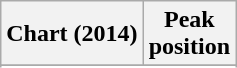<table class="wikitable sortable">
<tr>
<th>Chart (2014)</th>
<th>Peak<br>position</th>
</tr>
<tr>
</tr>
<tr>
</tr>
<tr>
</tr>
<tr>
</tr>
<tr>
</tr>
</table>
